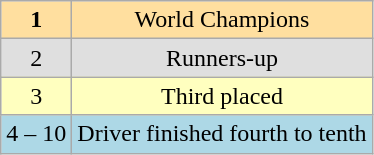<table class="wikitable" align="center">
<tr align="center">
<td style="background:#ffdf9f;"><strong>1</strong></td>
<td style="background:#ffdf9f;">World Champions</td>
</tr>
<tr align="center">
<td style="background:#dfdfdf;">2</td>
<td style="background:#dfdfdf;">Runners-up</td>
</tr>
<tr align="center">
<td style="background:#ffffbf;">3</td>
<td style="background:#ffffbf;">Third placed</td>
</tr>
<tr align="center">
<td style="background:lightblue;">4 – 10</td>
<td style="background:lightblue;">Driver finished fourth to tenth</td>
</tr>
</table>
